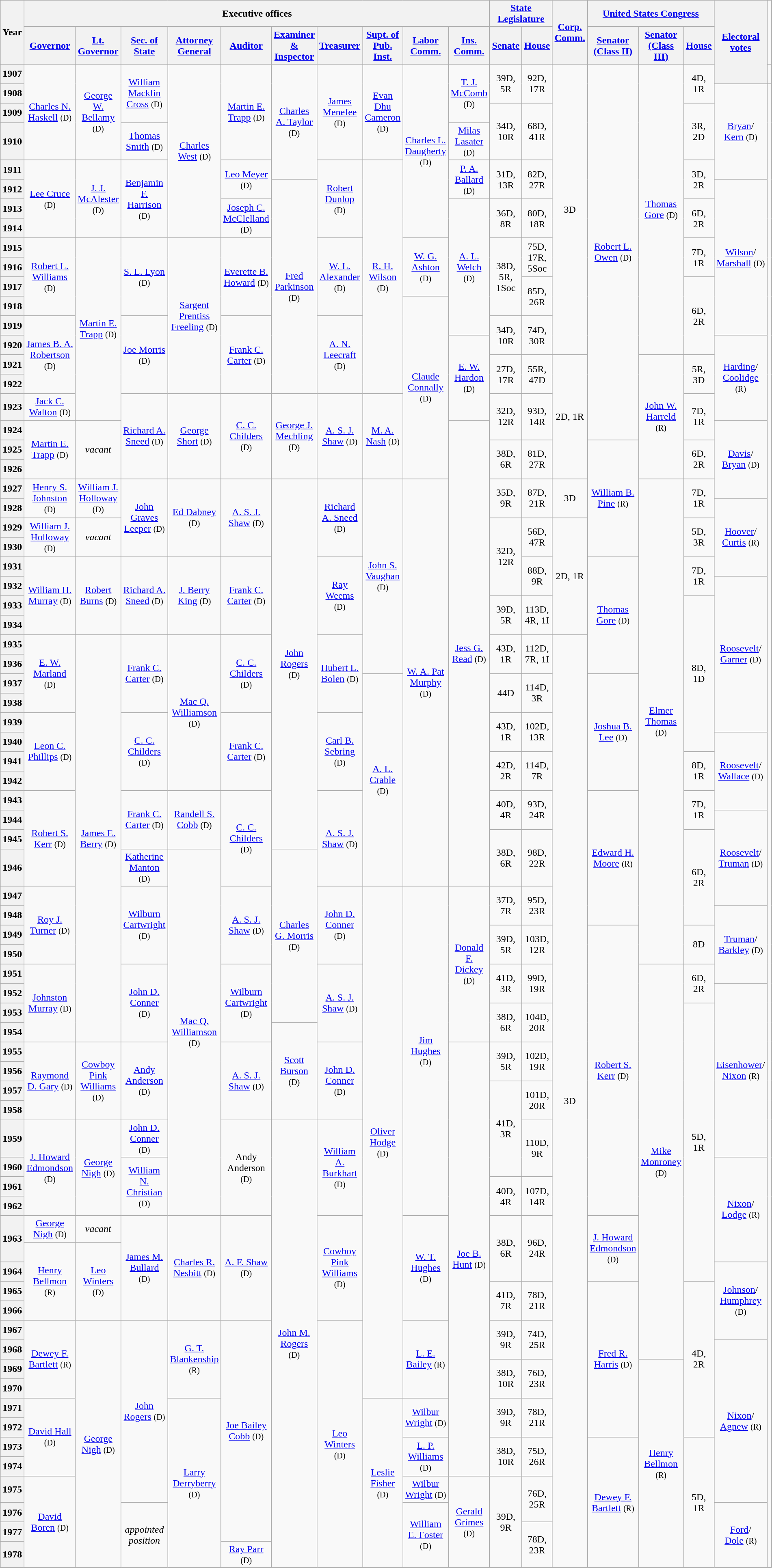<table class="wikitable sortable sticky-header-multi" style="text-align:center">
<tr>
<th rowspan=2 class=unsortable>Year</th>
<th colspan=10 class=unsortable>Executive offices</th>
<th colspan=2 class=unsortable><a href='#'>State Legislature</a></th>
<th rowspan=2 class=unsortable><a href='#'>Corp.<br>Comm.</a></th>
<th colspan=3 class=unsortable><a href='#'>United States Congress</a></th>
<th rowspan=3 class=unsortable><a href='#'>Electoral votes</a></th>
</tr>
<tr style="height:2em">
<th class=unsortable><a href='#'>Governor</a></th>
<th class=unsortable><a href='#'>Lt. Governor</a></th>
<th class=unsortable><a href='#'>Sec. of State</a></th>
<th class=unsortable><a href='#'>Attorney<br>General</a></th>
<th class=unsortable><a href='#'>Auditor</a></th>
<th class=unsortable><a href='#'>Examiner &<br>Inspector</a></th>
<th class=unsortable><a href='#'>Treasurer</a></th>
<th class=unsortable><a href='#'>Supt. of<br>Pub. Inst.</a></th>
<th class=unsortable><a href='#'>Labor Comm.</a></th>
<th class=unsortable><a href='#'>Ins. Comm.</a></th>
<th class=unsortable><a href='#'>Senate</a></th>
<th class=unsortable><a href='#'>House</a></th>
<th class=unsortable><a href='#'>Senator<br>(Class II)</a></th>
<th class=unsortable><a href='#'>Senator<br>(Class III)</a></th>
<th class=unsortable><a href='#'>House</a></th>
</tr>
<tr style="height:2em">
<th>1907</th>
<td rowspan=4 ><a href='#'>Charles N. Haskell</a> <small>(D)</small></td>
<td rowspan=4 ><a href='#'>George W. Bellamy</a> <small>(D)</small></td>
<td rowspan=3 ><a href='#'>William Macklin Cross</a> <small>(D)</small></td>
<td rowspan=8 ><a href='#'>Charles West</a> <small>(D)</small></td>
<td rowspan=4 ><a href='#'>Martin E. Trapp</a> <small>(D)</small></td>
<td rowspan=5 ><a href='#'>Charles A. Taylor</a> <small>(D)</small></td>
<td rowspan=4 ><a href='#'>James Menefee</a> <small>(D)</small></td>
<td rowspan=4 ><a href='#'>Evan Dhu Cameron</a> <small>(D)</small></td>
<td rowspan=8 ><a href='#'>Charles L. Daugherty</a> <small>(D)</small></td>
<td rowspan=3 ><a href='#'>T. J. McComb</a> <small>(D)</small></td>
<td rowspan=2 >39D, 5R</td>
<td rowspan=2 >92D, 17R</td>
<td rowspan=14 >3D</td>
<td rowspan=18 ><a href='#'>Robert L. Owen</a> <small>(D)</small></td>
<td rowspan=14 ><a href='#'>Thomas Gore</a> <small>(D)</small></td>
<td rowspan=2 >4D, 1R</td>
<td></td>
</tr>
<tr style="height:2em">
<th>1908</th>
<td rowspan=4 ><a href='#'>Bryan</a>/<br><a href='#'>Kern</a> <small>(D)</small><br></td>
</tr>
<tr style="height:2em">
<th>1909</th>
<td rowspan=2 >34D, 10R</td>
<td rowspan=2 >68D, 41R</td>
<td rowspan=2 >3R, 2D</td>
</tr>
<tr style="height:2em">
<th>1910</th>
<td rowspan=1 ><a href='#'>Thomas Smith</a> <small>(D)</small></td>
<td rowspan=1 ><a href='#'>Milas Lasater</a> <small>(D)</small></td>
</tr>
<tr style="height:2em">
<th>1911</th>
<td rowspan=4 ><a href='#'>Lee Cruce</a> <small>(D)</small></td>
<td rowspan=4 ><a href='#'>J. J. McAlester</a> <small>(D)</small></td>
<td rowspan=4 ><a href='#'>Benjamin F. Harrison</a> <small>(D)</small></td>
<td rowspan=2 ><a href='#'>Leo Meyer</a> <small>(D)</small></td>
<td rowspan=4 ><a href='#'>Robert Dunlop</a> <small>(D)</small></td>
<td rowspan=12 ><a href='#'>R. H. Wilson</a> <small>(D)</small></td>
<td rowspan=2 ><a href='#'>P. A. Ballard</a> <small>(D)</small></td>
<td rowspan=2 >31D, 13R</td>
<td rowspan=2 >82D, 27R</td>
<td rowspan=2 >3D, 2R</td>
</tr>
<tr style="height:2em">
<th>1912</th>
<td rowspan=11 ><a href='#'>Fred Parkinson</a> <small>(D)</small></td>
<td rowspan=8 ><a href='#'>Wilson</a>/<br><a href='#'>Marshall</a> <small>(D)</small><br></td>
</tr>
<tr style="height:2em">
<th>1913</th>
<td rowspan=2 ><a href='#'>Joseph C. McClelland</a> <small>(D)</small></td>
<td rowspan=7 ><a href='#'>A. L. Welch</a> <small>(D)</small></td>
<td rowspan=2 >36D, 8R</td>
<td rowspan=2 >80D, 18R</td>
<td rowspan=2 >6D, 2R</td>
</tr>
<tr style="height:2em">
<th>1914</th>
</tr>
<tr style="height:2em">
<th>1915</th>
<td rowspan=4 ><a href='#'>Robert L. Williams</a> <small>(D)</small></td>
<td rowspan=9 ><a href='#'>Martin E. Trapp</a> <small>(D)</small></td>
<td rowspan=4 ><a href='#'>S. L. Lyon</a> <small>(D)</small></td>
<td rowspan=8 ><a href='#'>Sargent Prentiss Freeling</a> <small>(D)</small></td>
<td rowspan=4 ><a href='#'>Everette B. Howard</a> <small>(D)</small></td>
<td rowspan=4 ><a href='#'>W. L. Alexander</a> <small>(D)</small></td>
<td rowspan=3 ><a href='#'>W. G. Ashton</a> <small>(D)</small></td>
<td rowspan=4 >38D, 5R, 1Soc</td>
<td rowspan=2 >75D, 17R, 5Soc</td>
<td rowspan=2 >7D, 1R</td>
</tr>
<tr style="height:2em">
<th>1916</th>
</tr>
<tr style="height:2em">
<th>1917</th>
<td rowspan=2 >85D, 26R</td>
<td rowspan=4 >6D, 2R</td>
</tr>
<tr style="height:2em">
<th>1918</th>
<td rowspan=9 ><a href='#'>Claude Connally</a> <small>(D)</small></td>
</tr>
<tr style="height:2em">
<th>1919</th>
<td rowspan=4 ><a href='#'>James B. A. Robertson</a> <small>(D)</small></td>
<td rowspan=4 ><a href='#'>Joe Morris</a> <small>(D)</small></td>
<td rowspan=4 ><a href='#'>Frank C. Carter</a> <small>(D)</small></td>
<td rowspan=4 ><a href='#'>A. N. Leecraft</a> <small>(D)</small></td>
<td rowspan=2 >34D, 10R</td>
<td rowspan=2 >74D, 30R</td>
</tr>
<tr style="height:2em">
<th>1920</th>
<td rowspan=4 ><a href='#'>E. W. Hardon</a> <small>(D)</small></td>
<td rowspan=4 ><a href='#'>Harding</a>/<br><a href='#'>Coolidge</a> <small>(R)</small><br></td>
</tr>
<tr style="height:2em">
<th>1921</th>
<td rowspan=2 >27D, 17R</td>
<td rowspan=2 >55R, 47D</td>
<td rowspan=6 >2D, 1R</td>
<td rowspan=6 ><a href='#'>John W. Harreld</a> <small>(R)</small></td>
<td rowspan=2 >5R, 3D</td>
</tr>
<tr style="height:2em">
<th>1922</th>
</tr>
<tr style="height:2em">
<th>1923</th>
<td><a href='#'>Jack C. Walton</a> <small>(D)</small></td>
<td rowspan=4 ><a href='#'>Richard A. Sneed</a> <small>(D)</small></td>
<td rowspan=4 ><a href='#'>George Short</a> <small>(D)</small></td>
<td rowspan=4 ><a href='#'>C. C. Childers</a> <small>(D)</small></td>
<td rowspan=4 ><a href='#'>George J. Mechling</a> <small>(D)</small></td>
<td rowspan=4 ><a href='#'>A. S. J. Shaw</a> <small>(D)</small></td>
<td rowspan=4 ><a href='#'>M. A. Nash</a> <small>(D)</small></td>
<td rowspan=2 >32D, 12R</td>
<td rowspan=2 >93D, 14R</td>
<td rowspan=2 >7D, 1R</td>
</tr>
<tr style="height:2em">
<th>1924</th>
<td rowspan=3 ><a href='#'>Martin E. Trapp</a> <small>(D)</small></td>
<td rowspan=3><em>vacant</em></td>
<td rowspan=23 ><a href='#'>Jess G. Read</a> <small>(D)</small></td>
<td rowspan=4 ><a href='#'>Davis</a>/<br><a href='#'>Bryan</a> <small>(D)</small><br></td>
</tr>
<tr style="height:2em">
<th>1925</th>
<td rowspan=2 >38D, 6R</td>
<td rowspan=2 >81D, 27R</td>
<td rowspan=6 ><a href='#'>William B. Pine</a> <small>(R)</small></td>
<td rowspan=2 >6D, 2R</td>
</tr>
<tr style="height:2em">
<th>1926</th>
</tr>
<tr style="height:2em">
<th>1927</th>
<td rowspan=2 ><a href='#'>Henry S. Johnston</a> <small>(D)</small> </td>
<td rowspan=2 ><a href='#'>William J. Holloway</a> <small>(D)</small></td>
<td rowspan=4 ><a href='#'>John Graves Leeper</a> <small>(D)</small></td>
<td rowspan=4 ><a href='#'>Ed Dabney</a> <small>(D)</small></td>
<td rowspan=4 ><a href='#'>A. S. J. Shaw</a> <small>(D)</small></td>
<td rowspan=19 ><a href='#'>John Rogers</a> <small>(D)</small></td>
<td rowspan=4 ><a href='#'>Richard A. Sneed</a> <small>(D)</small></td>
<td rowspan=10 ><a href='#'>John S. Vaughan</a> <small>(D)</small></td>
<td rowspan=20 ><a href='#'>W. A. Pat Murphy</a> <small>(D)</small></td>
<td rowspan=2 >35D, 9R</td>
<td rowspan=2 >87D, 21R</td>
<td rowspan=2 >3D</td>
<td rowspan=24 ><a href='#'>Elmer Thomas</a> <small>(D)</small></td>
<td rowspan=2 >7D, 1R</td>
</tr>
<tr style="height:2em">
<th>1928</th>
<td rowspan=4 ><a href='#'>Hoover</a>/<br><a href='#'>Curtis</a> <small>(R)</small><br></td>
</tr>
<tr style="height:2em">
<th>1929</th>
<td rowspan=2 ><a href='#'>William J. Holloway</a> <small>(D)</small></td>
<td rowspan=2><em>vacant</em></td>
<td rowspan=4 >32D, 12R</td>
<td rowspan=2 >56D, 47R</td>
<td rowspan=6 >2D, 1R</td>
<td rowspan=2 >5D, 3R</td>
</tr>
<tr style="height:2em">
<th>1930</th>
</tr>
<tr style="height:2em">
<th>1931</th>
<td rowspan=4 ><a href='#'>William H. Murray</a> <small>(D)</small></td>
<td rowspan=4 ><a href='#'>Robert Burns</a> <small>(D)</small></td>
<td rowspan=4 ><a href='#'>Richard A. Sneed</a> <small>(D)</small></td>
<td rowspan=4 ><a href='#'>J. Berry King</a> <small>(D)</small></td>
<td rowspan=4 ><a href='#'>Frank C. Carter</a> <small>(D)</small></td>
<td rowspan=4 ><a href='#'>Ray Weems</a> <small>(D)</small></td>
<td rowspan=2 >88D, 9R</td>
<td rowspan=6 ><a href='#'>Thomas Gore</a> <small>(D)</small></td>
<td rowspan=2 >7D, 1R</td>
</tr>
<tr style="height:2em">
<th>1932</th>
<td rowspan=8 ><a href='#'>Roosevelt</a>/<br><a href='#'>Garner</a> <small>(D)</small><br></td>
</tr>
<tr style="height:2em">
<th>1933</th>
<td rowspan=2 >39D, 5R</td>
<td rowspan=2 >113D, 4R, 1I</td>
<td rowspan=8 >8D, 1D</td>
</tr>
<tr style="height:2em">
<th>1934</th>
</tr>
<tr style="height:2em">
<th>1935</th>
<td rowspan=4 ><a href='#'>E. W. Marland</a> <small>(D)</small></td>
<td rowspan=20 ><a href='#'>James E. Berry</a> <small>(D)</small></td>
<td rowspan=4 ><a href='#'>Frank C. Carter</a> <small>(D)</small></td>
<td rowspan=8 ><a href='#'>Mac Q. Williamson</a> <small>(D)</small></td>
<td rowspan=4 ><a href='#'>C. C. Childers</a> <small>(D)</small></td>
<td rowspan=4 ><a href='#'>Hubert L. Bolen</a> <small>(D)</small></td>
<td rowspan=2 >43D, 1R</td>
<td rowspan=2 >112D, 7R, 1I</td>
<td rowspan=45 >3D</td>
</tr>
<tr style="height:2em">
<th>1936</th>
</tr>
<tr style="height:2em">
<th>1937</th>
<td rowspan=10 ><a href='#'>A. L. Crable</a> <small>(D)</small></td>
<td rowspan=2 >44D</td>
<td rowspan=2 >114D, 3R</td>
<td rowspan=6 ><a href='#'>Joshua B. Lee</a> <small>(D)</small></td>
</tr>
<tr style="height:2em">
<th>1938</th>
</tr>
<tr style="height:2em">
<th>1939</th>
<td rowspan=4 ><a href='#'>Leon C. Phillips</a> <small>(D)</small></td>
<td rowspan=4 ><a href='#'>C. C. Childers</a> <small>(D)</small></td>
<td rowspan=4 ><a href='#'>Frank C. Carter</a> <small>(D)</small></td>
<td rowspan=4 ><a href='#'>Carl B. Sebring</a> <small>(D)</small></td>
<td rowspan=2 >43D, 1R</td>
<td rowspan=2 >102D, 13R</td>
</tr>
<tr style="height:2em">
<th>1940</th>
<td rowspan=4 ><a href='#'>Roosevelt</a>/<br><a href='#'>Wallace</a> <small>(D)</small><br></td>
</tr>
<tr style="height:2em">
<th>1941</th>
<td rowspan=2 >42D, 2R</td>
<td rowspan=2 >114D, 7R</td>
<td rowspan=2 >8D, 1R</td>
</tr>
<tr style="height:2em">
<th>1942</th>
</tr>
<tr style="height:2em">
<th>1943</th>
<td rowspan=4 ><a href='#'>Robert S. Kerr</a> <small>(D)</small></td>
<td rowspan=3 ><a href='#'>Frank C. Carter</a> <small>(D)</small></td>
<td rowspan=3 ><a href='#'>Randell S. Cobb</a> <small>(D)</small></td>
<td rowspan=4 ><a href='#'>C. C. Childers</a> <small>(D)</small></td>
<td rowspan=4 ><a href='#'>A. S. J. Shaw</a> <small>(D)</small></td>
<td rowspan=2 >40D, 4R</td>
<td rowspan=2 >93D, 24R</td>
<td rowspan=6 ><a href='#'>Edward H. Moore</a> <small>(R)</small></td>
<td rowspan=2 >7D, 1R</td>
</tr>
<tr style="height:2em">
<th>1944</th>
<td rowspan=4 ><a href='#'>Roosevelt</a>/<br><a href='#'>Truman</a> <small>(D)</small><br></td>
</tr>
<tr style="height:2em">
<th>1945</th>
<td rowspan=2 >38D, 6R</td>
<td rowspan=2 >98D, 22R</td>
<td rowspan=4 >6D, 2R</td>
</tr>
<tr style="height:2em">
<th>1946</th>
<td rowspan=1 ><a href='#'>Katherine Manton</a> <small>(D)</small></td>
<td rowspan=17 ><a href='#'>Mac Q. Williamson</a> <small>(D)</small></td>
<td rowspan=8 ><a href='#'>Charles G. Morris</a> <small>(D)</small></td>
</tr>
<tr style="height:2em">
<th>1947</th>
<td rowspan=4 ><a href='#'>Roy J. Turner</a> <small>(D)</small></td>
<td rowspan=4 ><a href='#'>Wilburn Cartwright</a> <small>(D)</small></td>
<td rowspan=4 ><a href='#'>A. S. J. Shaw</a> <small>(D)</small></td>
<td rowspan=4 ><a href='#'>John D. Conner</a> <small>(D)</small></td>
<td rowspan=25 ><a href='#'>Oliver Hodge</a> <small>(D)</small></td>
<td rowspan=16 ><a href='#'>Jim Hughes</a> <small>(D)</small></td>
<td rowspan=8 ><a href='#'>Donald F. Dickey</a> <small>(D)</small></td>
<td rowspan=2 >37D, 7R</td>
<td rowspan=2 >95D, 23R</td>
</tr>
<tr style="height:2em">
<th>1948</th>
<td rowspan=4 ><a href='#'>Truman</a>/<br><a href='#'>Barkley</a> <small>(D)</small><br></td>
</tr>
<tr style="height:2em">
<th>1949</th>
<td rowspan=2 >39D, 5R</td>
<td rowspan=2 >103D, 12R</td>
<td rowspan=14 ><a href='#'>Robert S. Kerr</a> <small>(D)</small></td>
<td rowspan=2 >8D</td>
</tr>
<tr style="height:2em">
<th>1950</th>
</tr>
<tr style="height:2em">
<th>1951</th>
<td rowspan=4 ><a href='#'>Johnston Murray</a> <small>(D)</small></td>
<td rowspan=4 ><a href='#'>John D. Conner</a> <small>(D)</small></td>
<td rowspan=4 ><a href='#'>Wilburn Cartwright</a> <small>(D)</small></td>
<td rowspan=4 ><a href='#'>A. S. J. Shaw</a> <small>(D)</small></td>
<td rowspan=2 >41D, 3R</td>
<td rowspan=2 >99D, 19R</td>
<td rowspan=19 ><a href='#'>Mike Monroney</a> <small>(D)</small></td>
<td rowspan=2 >6D, 2R</td>
</tr>
<tr style="height:2em">
<th>1952</th>
<td rowspan=8 ><a href='#'>Eisenhower</a>/<br><a href='#'>Nixon</a> <small>(R)</small><br></td>
</tr>
<tr style="height:2em">
<th>1953</th>
<td rowspan=2 >38D, 6R</td>
<td rowspan=2 >104D, 20R</td>
<td rowspan=13 >5D, 1R</td>
</tr>
<tr style="height:2em">
<th>1954</th>
<td rowspan=5 ><a href='#'>Scott Burson</a> <small>(D)</small></td>
</tr>
<tr style="height:2em">
<th>1955</th>
<td rowspan=4 ><a href='#'>Raymond D. Gary</a> <small>(D)</small></td>
<td rowspan=4 ><a href='#'>Cowboy Pink Williams</a> <small>(D)</small></td>
<td rowspan=4 ><a href='#'>Andy Anderson</a> <small>(D)</small></td>
<td rowspan=4 ><a href='#'>A. S. J. Shaw</a> <small>(D)</small></td>
<td rowspan=4 ><a href='#'>John D. Conner</a> <small>(D)</small></td>
<td rowspan=21 ><a href='#'>Joe B. Hunt</a> <small>(D)</small></td>
<td rowspan=2 >39D, 5R</td>
<td rowspan=2 >102D, 19R</td>
</tr>
<tr style="height:2em">
<th>1956</th>
</tr>
<tr style="height:2em">
<th>1957</th>
<td rowspan=4 >41D, 3R</td>
<td rowspan=2 >101D, 20R</td>
</tr>
<tr style="height:2em">
<th>1958</th>
</tr>
<tr style="height:2em">
<th>1959</th>
<td rowspan=4 ><a href='#'>J. Howard Edmondson</a> <small>(D)</small></td>
<td rowspan=4 ><a href='#'>George Nigh</a> <small>(D)</small></td>
<td rowspan=1 ><a href='#'>John D. Conner</a> <small>(D)</small></td>
<td rowspan=4 >Andy Anderson <small>(D)</small></td>
<td rowspan=21  ><a href='#'>John M. Rogers</a> <small>(D)</small></td>
<td rowspan=4 ><a href='#'>William A. Burkhart</a> <small>(D)</small></td>
<td rowspan=2 >110D, 9R</td>
</tr>
<tr style="height:2em">
<th>1960</th>
<td rowspan=3 ><a href='#'>William N. Christian</a> <small>(D)</small></td>
<td rowspan=5 ><a href='#'>Nixon</a>/<br><a href='#'>Lodge</a> <small>(R)</small><br></td>
</tr>
<tr style="height:2em">
<th>1961</th>
<td rowspan=2 >40D, 4R</td>
<td rowspan=2 >107D, 14R</td>
</tr>
<tr style="height:2em">
<th>1962</th>
</tr>
<tr style="height:2em">
<th rowspan=2>1963</th>
<td><a href='#'>George Nigh</a> <small>(D)</small></td>
<td><em>vacant</em></td>
<td rowspan=5 ><a href='#'>James M. Bullard</a> <small>(D)</small></td>
<td rowspan=5 ><a href='#'>Charles R. Nesbitt</a> <small>(D)</small></td>
<td rowspan=5 ><a href='#'>A. F. Shaw</a> <small>(D)</small></td>
<td rowspan=5 ><a href='#'>Cowboy Pink Williams</a> <small>(D)</small></td>
<td rowspan=5 ><a href='#'>W. T. Hughes</a> <small>(D)</small></td>
<td rowspan=3 >38D, 6R</td>
<td rowspan=3 >96D, 24R</td>
<td rowspan=3 ><a href='#'>J. Howard Edmondson</a> <small>(D)</small></td>
</tr>
<tr style="height:2em">
<td rowspan=4 ><a href='#'>Henry Bellmon</a> <small>(R)</small></td>
<td rowspan=4 ><a href='#'>Leo Winters</a> <small>(D)</small></td>
</tr>
<tr style="height:2em">
<th>1964</th>
<td rowspan=4 ><a href='#'>Johnson</a>/<br><a href='#'>Humphrey</a> <small>(D)</small><br></td>
</tr>
<tr style="height:2em">
<th>1965</th>
<td rowspan=2 >41D, 7R</td>
<td rowspan=2 >78D, 21R</td>
<td rowspan=8 ><a href='#'>Fred R. Harris</a> <small>(D)</small></td>
<td rowspan=8 >4D, 2R</td>
</tr>
<tr style="height:2em">
<th>1966</th>
</tr>
<tr style="height:2em">
<th>1967</th>
<td rowspan=4 ><a href='#'>Dewey F. Bartlett</a> <small>(R)</small></td>
<td rowspan=12 ><a href='#'>George Nigh</a> <small>(D)</small></td>
<td rowspan=9  ><a href='#'>John Rogers</a> <small>(D)</small></td>
<td rowspan=4 ><a href='#'>G. T. Blankenship</a> <small>(R)</small></td>
<td rowspan=11 ><a href='#'>Joe Bailey Cobb</a> <small>(D)</small></td>
<td rowspan=12 ><a href='#'>Leo Winters</a> <small>(D)</small></td>
<td rowspan=4 ><a href='#'>L. E. Bailey</a> <small>(R)</small></td>
<td rowspan=2 >39D, 9R</td>
<td rowspan=2 >74D, 25R</td>
</tr>
<tr style="height:2em">
<th>1968</th>
<td rowspan=8 ><a href='#'>Nixon</a>/<br><a href='#'>Agnew</a> <small>(R)</small><br></td>
</tr>
<tr style="height:2em">
<th>1969</th>
<td rowspan=2 >38D, 10R</td>
<td rowspan=2 >76D, 23R</td>
<td rowspan=10 ><a href='#'>Henry Bellmon</a> <small>(R)</small></td>
</tr>
<tr style="height:2em">
<th>1970</th>
</tr>
<tr style="height:2em">
<th>1971</th>
<td rowspan=4 ><a href='#'>David Hall</a> <small>(D)</small></td>
<td rowspan=8 ><a href='#'>Larry Derryberry</a> <small>(D)</small></td>
<td rowspan=8 ><a href='#'>Leslie Fisher</a> <small>(D)</small></td>
<td rowspan=2 ><a href='#'>Wilbur Wright</a> <small>(D)</small></td>
<td rowspan=2 >39D, 9R</td>
<td rowspan=2 >78D, 21R</td>
</tr>
<tr style="height:2em">
<th>1972</th>
</tr>
<tr style="height:2em">
<th>1973</th>
<td rowspan=2 ><a href='#'>L. P. Williams</a> <small>(D)</small></td>
<td rowspan=2 >38D, 10R</td>
<td rowspan=2 >75D, 26R</td>
<td rowspan=6 ><a href='#'>Dewey F. Bartlett</a> <small>(R)</small></td>
<td rowspan=6 >5D, 1R</td>
</tr>
<tr style="height:2em">
<th>1974</th>
</tr>
<tr style="height:2em">
<th>1975</th>
<td rowspan=4 ><a href='#'>David Boren</a> <small>(D)</small></td>
<td><a href='#'>Wilbur Wright</a> <small>(D)</small></td>
<td rowspan=4 ><a href='#'>Gerald Grimes</a> <small>(D)</small></td>
<td rowspan=4 >39D, 9R</td>
<td rowspan=2 >76D, 25R</td>
</tr>
<tr style="height:2em">
<th>1976</th>
<td rowspan=3><em>appointed position</em></td>
<td rowspan=3 ><a href='#'>William E. Foster</a> <small>(D)</small></td>
<td rowspan=3 ><a href='#'>Ford</a>/<br><a href='#'>Dole</a> <small>(R)</small><br></td>
</tr>
<tr style="height:2em">
<th>1977</th>
<td rowspan=2 >78D, 23R</td>
</tr>
<tr style="height:2em">
<th>1978</th>
<td><a href='#'>Ray Parr</a> <small>(D)</small></td>
</tr>
</table>
